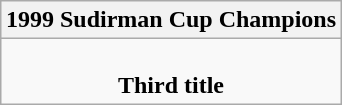<table class=wikitable style="text-align:center; margin:auto">
<tr>
<th>1999 Sudirman Cup Champions</th>
</tr>
<tr>
<td><strong></strong> <br> <strong>Third title</strong></td>
</tr>
</table>
